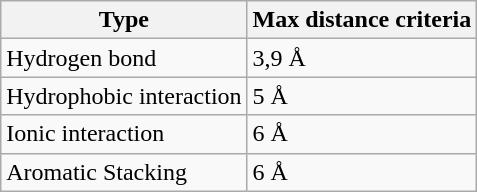<table class="wikitable">
<tr>
<th>Type</th>
<th>Max distance criteria</th>
</tr>
<tr>
<td>Hydrogen bond</td>
<td>3,9 Å</td>
</tr>
<tr>
<td>Hydrophobic interaction</td>
<td>5 Å</td>
</tr>
<tr>
<td>Ionic interaction</td>
<td>6 Å</td>
</tr>
<tr>
<td>Aromatic Stacking</td>
<td>6 Å</td>
</tr>
</table>
